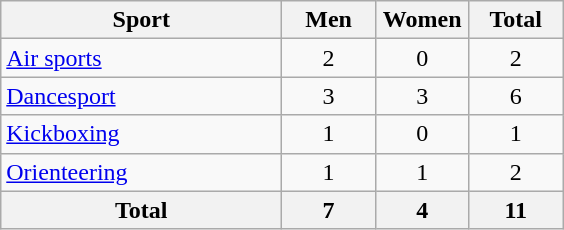<table class="wikitable sortable" style="text-align:center;">
<tr>
<th width=180>Sport</th>
<th width=55>Men</th>
<th width=55>Women</th>
<th width=55>Total</th>
</tr>
<tr>
<td align=left><a href='#'>Air sports</a></td>
<td>2</td>
<td>0</td>
<td>2</td>
</tr>
<tr>
<td align=left><a href='#'>Dancesport</a></td>
<td>3</td>
<td>3</td>
<td>6</td>
</tr>
<tr>
<td align=left><a href='#'>Kickboxing</a></td>
<td>1</td>
<td>0</td>
<td>1</td>
</tr>
<tr>
<td align=left><a href='#'>Orienteering</a></td>
<td>1</td>
<td>1</td>
<td>2</td>
</tr>
<tr>
<th>Total</th>
<th>7</th>
<th>4</th>
<th>11</th>
</tr>
</table>
